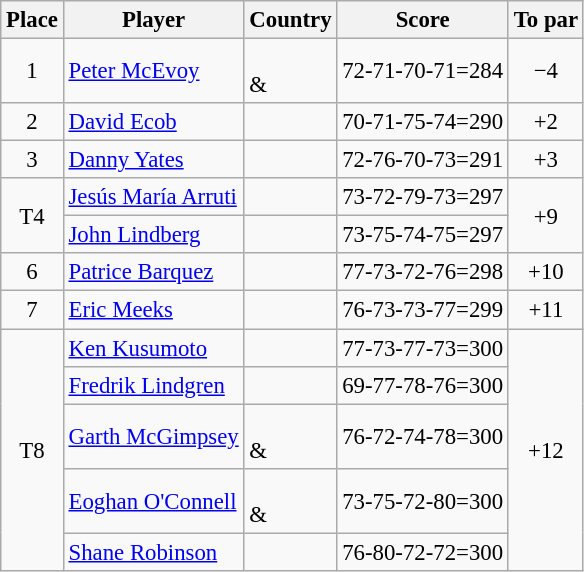<table class="wikitable" style="font-size:95%;">
<tr>
<th>Place</th>
<th>Player</th>
<th>Country</th>
<th>Score</th>
<th>To par</th>
</tr>
<tr>
<td align=center>1</td>
<td><a href='#'>Peter McEvoy</a></td>
<td><br>& </td>
<td>72-71-70-71=284</td>
<td align=center>−4</td>
</tr>
<tr>
<td align=center>2</td>
<td><a href='#'>David Ecob</a></td>
<td></td>
<td>70-71-75-74=290</td>
<td align=center>+2</td>
</tr>
<tr>
<td align=center>3</td>
<td><a href='#'>Danny Yates</a></td>
<td></td>
<td>72-76-70-73=291</td>
<td align=center>+3</td>
</tr>
<tr>
<td align=center rowspan=2>T4</td>
<td><a href='#'>Jesús María Arruti</a></td>
<td></td>
<td>73-72-79-73=297</td>
<td align=center rowspan=2>+9</td>
</tr>
<tr>
<td><a href='#'>John Lindberg</a></td>
<td></td>
<td>73-75-74-75=297</td>
</tr>
<tr>
<td align=center>6</td>
<td><a href='#'>Patrice Barquez</a></td>
<td></td>
<td>77-73-72-76=298</td>
<td align=center>+10</td>
</tr>
<tr>
<td align=center>7</td>
<td><a href='#'>Eric Meeks</a></td>
<td></td>
<td>76-73-73-77=299</td>
<td align=center>+11</td>
</tr>
<tr>
<td rowspan=5 align=center>T8</td>
<td><a href='#'>Ken Kusumoto</a></td>
<td></td>
<td>77-73-77-73=300</td>
<td rowspan=5 align=center>+12</td>
</tr>
<tr>
<td><a href='#'>Fredrik Lindgren</a></td>
<td></td>
<td>69-77-78-76=300</td>
</tr>
<tr>
<td><a href='#'>Garth McGimpsey</a></td>
<td><br>& </td>
<td>76-72-74-78=300</td>
</tr>
<tr>
<td><a href='#'>Eoghan O'Connell</a></td>
<td><br>& </td>
<td>73-75-72-80=300</td>
</tr>
<tr>
<td><a href='#'>Shane Robinson</a></td>
<td></td>
<td>76-80-72-72=300</td>
</tr>
</table>
